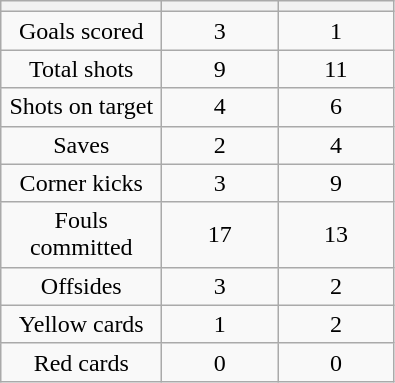<table class="wikitable plainrowheaders" style="text-align: center">
<tr>
<th scope=col width=100></th>
<th scope=col width=70></th>
<th scope=col width=70></th>
</tr>
<tr>
<td scope=row>Goals scored</td>
<td>3</td>
<td>1</td>
</tr>
<tr>
<td scope=row>Total shots</td>
<td>9</td>
<td>11</td>
</tr>
<tr>
<td scope=row>Shots on target</td>
<td>4</td>
<td>6</td>
</tr>
<tr>
<td scope=row>Saves</td>
<td>2</td>
<td>4</td>
</tr>
<tr>
<td scope=row>Corner kicks</td>
<td>3</td>
<td>9</td>
</tr>
<tr>
<td scope=row>Fouls committed</td>
<td>17</td>
<td>13</td>
</tr>
<tr>
<td scope=row>Offsides</td>
<td>3</td>
<td>2</td>
</tr>
<tr>
<td scope=row>Yellow cards</td>
<td>1</td>
<td>2</td>
</tr>
<tr>
<td scope=row>Red cards</td>
<td>0</td>
<td>0</td>
</tr>
</table>
